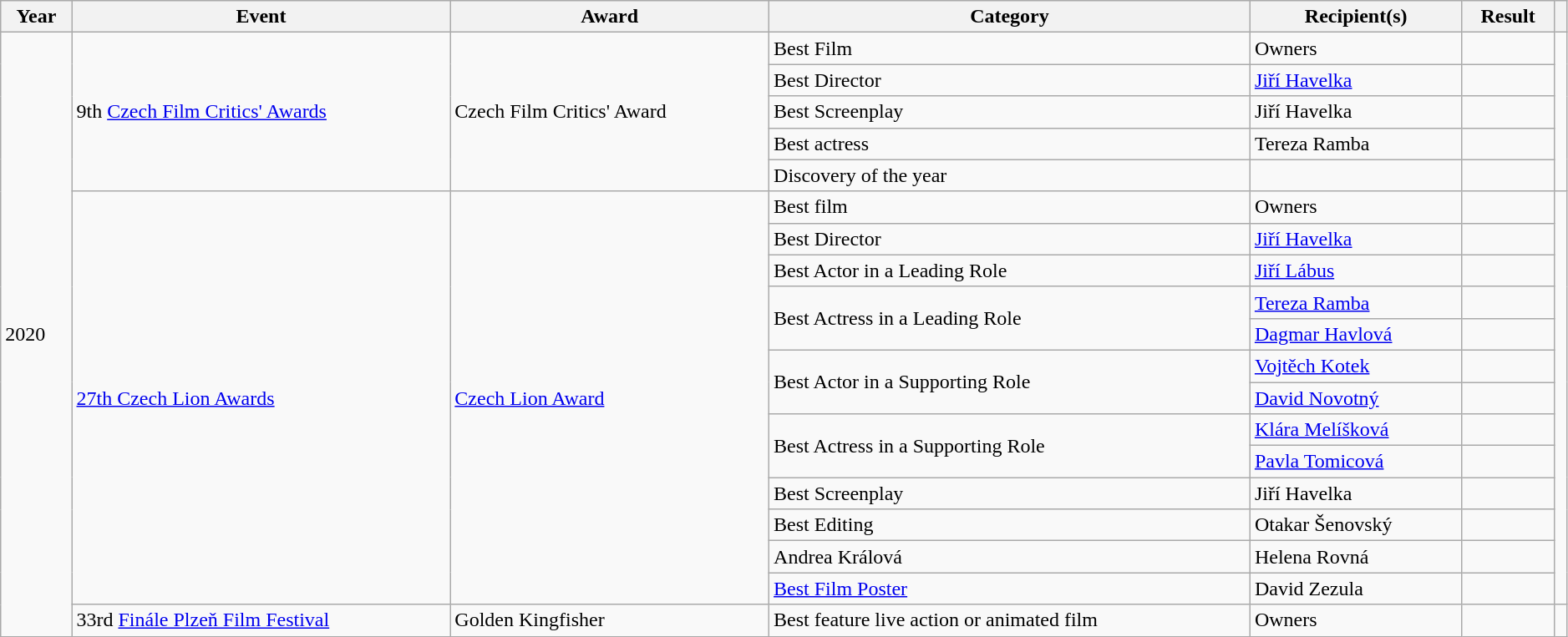<table class="wikitable sortable" style="width: 99%;">
<tr>
<th scope="col">Year</th>
<th scope="col">Event</th>
<th scope="col">Award</th>
<th scope="col">Category</th>
<th scope="col">Recipient(s)</th>
<th scope="col">Result</th>
<th scope="col" class="unsortable"></th>
</tr>
<tr>
<td rowspan="19">2020</td>
<td rowspan="5">9th <a href='#'>Czech Film Critics' Awards</a></td>
<td rowspan="5">Czech Film Critics' Award</td>
<td>Best Film</td>
<td>Owners</td>
<td></td>
<td rowspan="5"></td>
</tr>
<tr>
<td>Best Director</td>
<td><a href='#'>Jiří Havelka</a></td>
<td></td>
</tr>
<tr>
<td>Best Screenplay</td>
<td>Jiří Havelka</td>
<td></td>
</tr>
<tr>
<td>Best actress</td>
<td>Tereza Ramba</td>
<td></td>
</tr>
<tr>
<td>Discovery of the year</td>
<td></td>
<td></td>
</tr>
<tr>
<td rowspan="13"><a href='#'>27th Czech Lion Awards</a></td>
<td rowspan="13"><a href='#'>Czech Lion Award</a></td>
<td>Best film</td>
<td>Owners</td>
<td></td>
<td rowspan="13"></td>
</tr>
<tr>
<td>Best Director</td>
<td><a href='#'>Jiří Havelka</a></td>
<td></td>
</tr>
<tr>
<td>Best Actor in a Leading Role</td>
<td><a href='#'>Jiří Lábus</a></td>
<td></td>
</tr>
<tr>
<td rowspan="2">Best Actress in a Leading Role</td>
<td><a href='#'>Tereza Ramba</a></td>
<td></td>
</tr>
<tr>
<td><a href='#'>Dagmar Havlová</a></td>
<td></td>
</tr>
<tr>
<td rowspan="2">Best Actor in a Supporting Role</td>
<td><a href='#'>Vojtěch Kotek</a></td>
<td></td>
</tr>
<tr>
<td><a href='#'>David Novotný</a></td>
<td></td>
</tr>
<tr>
<td rowspan="2">Best Actress in a Supporting Role</td>
<td><a href='#'>Klára Melíšková</a></td>
<td></td>
</tr>
<tr>
<td><a href='#'>Pavla Tomicová</a></td>
<td></td>
</tr>
<tr>
<td>Best Screenplay</td>
<td>Jiří Havelka</td>
<td></td>
</tr>
<tr>
<td>Best Editing</td>
<td>Otakar Šenovský</td>
<td></td>
</tr>
<tr>
<td>Andrea Králová</td>
<td>Helena Rovná</td>
<td></td>
</tr>
<tr>
<td><a href='#'>Best Film Poster</a></td>
<td>David Zezula</td>
<td></td>
</tr>
<tr>
<td>33rd <a href='#'>Finále Plzeň Film Festival</a></td>
<td>Golden Kingfisher</td>
<td>Best feature live action or animated film</td>
<td>Owners</td>
<td></td>
<td></td>
</tr>
</table>
